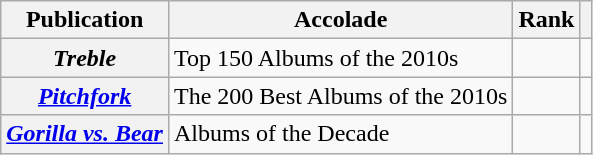<table class="wikitable sortable plainrowheaders">
<tr>
<th>Publication</th>
<th>Accolade</th>
<th>Rank</th>
<th class="unsortable"></th>
</tr>
<tr>
<th scope="row"><em>Treble</em></th>
<td>Top 150 Albums of the 2010s</td>
<td></td>
<td></td>
</tr>
<tr>
<th scope="row"><em><a href='#'>Pitchfork</a></em></th>
<td>The 200 Best Albums of the 2010s</td>
<td></td>
<td></td>
</tr>
<tr>
<th scope="row"><em><a href='#'>Gorilla vs. Bear</a></em></th>
<td>Albums of the Decade</td>
<td></td>
<td></td>
</tr>
</table>
